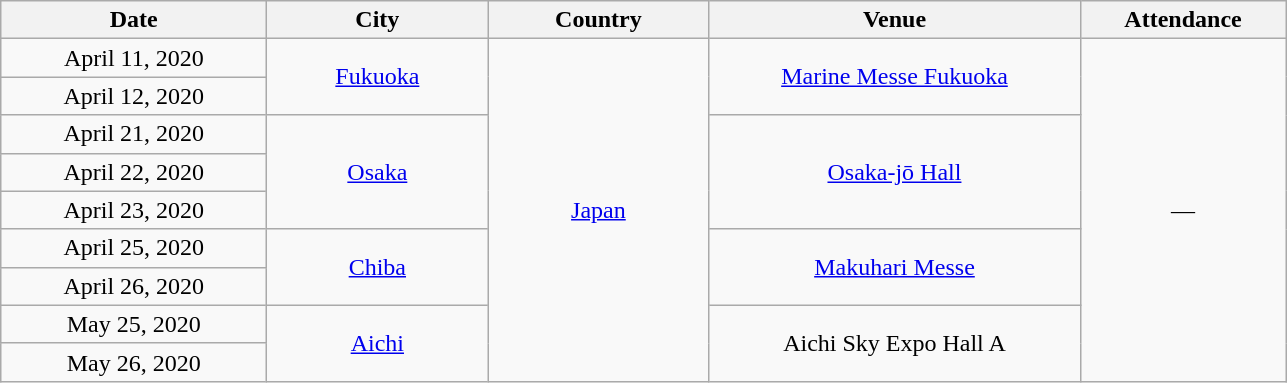<table class="wikitable" style="text-align:center;">
<tr>
<th width="170">Date</th>
<th width="140">City</th>
<th width="140">Country</th>
<th width="240">Venue</th>
<th width="130">Attendance</th>
</tr>
<tr>
<td>April 11, 2020</td>
<td rowspan="2"><a href='#'>Fukuoka</a></td>
<td rowspan="9"><a href='#'>Japan</a></td>
<td rowspan="2"><a href='#'>Marine Messe Fukuoka</a></td>
<td rowspan="9">—</td>
</tr>
<tr>
<td>April 12, 2020</td>
</tr>
<tr>
<td>April 21, 2020</td>
<td rowspan="3"><a href='#'>Osaka</a></td>
<td rowspan="3"><a href='#'>Osaka-jō Hall</a></td>
</tr>
<tr>
<td>April 22, 2020</td>
</tr>
<tr>
<td>April 23, 2020</td>
</tr>
<tr>
<td>April 25, 2020</td>
<td rowspan="2"><a href='#'>Chiba</a></td>
<td rowspan="2"><a href='#'>Makuhari Messe</a></td>
</tr>
<tr>
<td>April 26, 2020</td>
</tr>
<tr>
<td>May 25, 2020</td>
<td rowspan="2"><a href='#'>Aichi</a></td>
<td rowspan="2">Aichi Sky Expo Hall A</td>
</tr>
<tr>
<td>May 26, 2020</td>
</tr>
</table>
